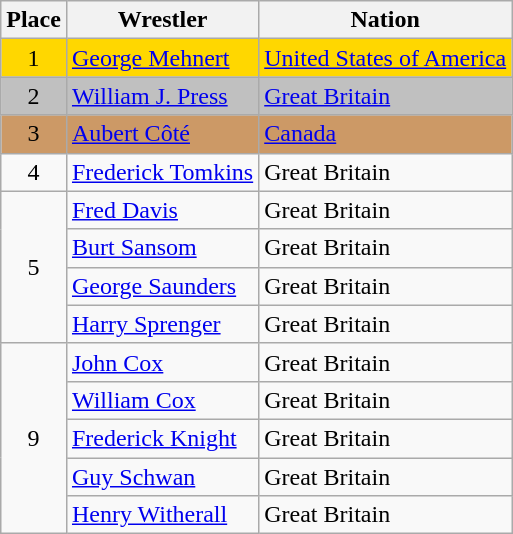<table class=wikitable>
<tr>
<th>Place</th>
<th>Wrestler</th>
<th>Nation</th>
</tr>
<tr bgcolor=gold>
<td align=center>1</td>
<td><a href='#'>George Mehnert</a></td>
<td> <a href='#'>United States of America</a></td>
</tr>
<tr bgcolor=silver>
<td align=center>2</td>
<td><a href='#'>William J. Press</a></td>
<td> <a href='#'>Great Britain</a></td>
</tr>
<tr bgcolor=cc9966>
<td align=center>3</td>
<td><a href='#'>Aubert Côté</a></td>
<td> <a href='#'>Canada</a></td>
</tr>
<tr>
<td align=center>4</td>
<td><a href='#'>Frederick Tomkins</a></td>
<td> Great Britain</td>
</tr>
<tr>
<td align=center rowspan=4>5</td>
<td><a href='#'>Fred Davis</a></td>
<td> Great Britain</td>
</tr>
<tr>
<td><a href='#'>Burt Sansom</a></td>
<td> Great Britain</td>
</tr>
<tr>
<td><a href='#'>George Saunders</a></td>
<td> Great Britain</td>
</tr>
<tr>
<td><a href='#'>Harry Sprenger</a></td>
<td> Great Britain</td>
</tr>
<tr>
<td align=center rowspan=5>9</td>
<td><a href='#'>John Cox</a></td>
<td> Great Britain</td>
</tr>
<tr>
<td><a href='#'>William Cox</a></td>
<td> Great Britain</td>
</tr>
<tr>
<td><a href='#'>Frederick Knight</a></td>
<td> Great Britain</td>
</tr>
<tr>
<td><a href='#'>Guy Schwan</a></td>
<td> Great Britain</td>
</tr>
<tr>
<td><a href='#'>Henry Witherall</a></td>
<td> Great Britain</td>
</tr>
</table>
